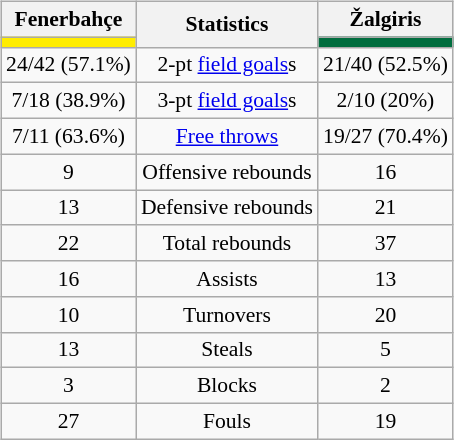<table style="width:100%;">
<tr>
<td valign=top align=right width=33%><br>













</td>
<td style="vertical-align:top; align:center; width:33%;"><br><table style="width:100%;">
<tr>
<td style="width=50%;"></td>
<td></td>
<td style="width=50%;"></td>
</tr>
</table>
<table class="wikitable" style="font-size:90%; text-align:center; margin:auto;" align=center>
<tr>
<th>Fenerbahçe</th>
<th rowspan=2>Statistics</th>
<th>Žalgiris</th>
</tr>
<tr>
<td style="background:#FFED00;"></td>
<td style="background:#006D3E;"></td>
</tr>
<tr>
<td>24/42 (57.1%)</td>
<td>2-pt <a href='#'>field goals</a>s</td>
<td>21/40 (52.5%)</td>
</tr>
<tr>
<td>7/18 (38.9%)</td>
<td>3-pt <a href='#'>field goals</a>s</td>
<td>2/10 (20%)</td>
</tr>
<tr>
<td>7/11 (63.6%)</td>
<td><a href='#'>Free throws</a></td>
<td>19/27 (70.4%)</td>
</tr>
<tr>
<td>9</td>
<td>Offensive rebounds</td>
<td>16</td>
</tr>
<tr>
<td>13</td>
<td>Defensive rebounds</td>
<td>21</td>
</tr>
<tr>
<td>22</td>
<td>Total rebounds</td>
<td>37</td>
</tr>
<tr>
<td>16</td>
<td>Assists</td>
<td>13</td>
</tr>
<tr>
<td>10</td>
<td>Turnovers</td>
<td>20</td>
</tr>
<tr>
<td>13</td>
<td>Steals</td>
<td>5</td>
</tr>
<tr>
<td>3</td>
<td>Blocks</td>
<td>2</td>
</tr>
<tr>
<td>27</td>
<td>Fouls</td>
<td>19</td>
</tr>
</table>
</td>
<td style="vertical-align:top; align:left; width:33%;"><br>













</td>
</tr>
</table>
